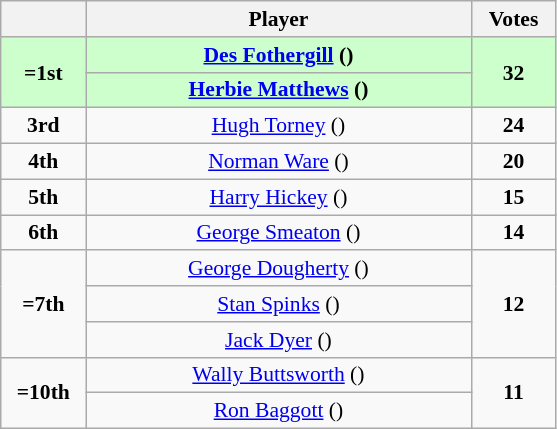<table class="wikitable" style="text-align: center; font-size: 90%;">
<tr>
<th width="50"></th>
<th width="250">Player</th>
<th width="50">Votes</th>
</tr>
<tr style="background: #CCFFCC; font-weight: bold;" |>
<td rowspan=2><strong>=1st</strong></td>
<td><a href='#'>Des Fothergill</a> ()</td>
<td rowspan=2><strong>32</strong></td>
</tr>
<tr style="background: #CCFFCC; font-weight: bold;" |>
<td><a href='#'>Herbie Matthews</a> ()</td>
</tr>
<tr>
<td><strong>3rd</strong></td>
<td><a href='#'>Hugh Torney</a> ()</td>
<td><strong>24</strong></td>
</tr>
<tr>
<td><strong>4th</strong></td>
<td><a href='#'>Norman Ware</a> ()</td>
<td><strong>20</strong></td>
</tr>
<tr>
<td><strong>5th</strong></td>
<td><a href='#'>Harry Hickey</a> ()</td>
<td><strong>15</strong></td>
</tr>
<tr>
<td><strong>6th</strong></td>
<td><a href='#'>George Smeaton</a> ()</td>
<td><strong>14</strong></td>
</tr>
<tr>
<td rowspan=3><strong>=7th</strong></td>
<td><a href='#'>George Dougherty</a> ()</td>
<td rowspan=3><strong>12</strong></td>
</tr>
<tr>
<td><a href='#'>Stan Spinks</a> ()</td>
</tr>
<tr>
<td><a href='#'>Jack Dyer</a> ()</td>
</tr>
<tr>
<td rowspan=2><strong>=10th</strong></td>
<td><a href='#'>Wally Buttsworth</a> ()</td>
<td rowspan=2><strong>11</strong></td>
</tr>
<tr>
<td><a href='#'>Ron Baggott</a> ()</td>
</tr>
</table>
